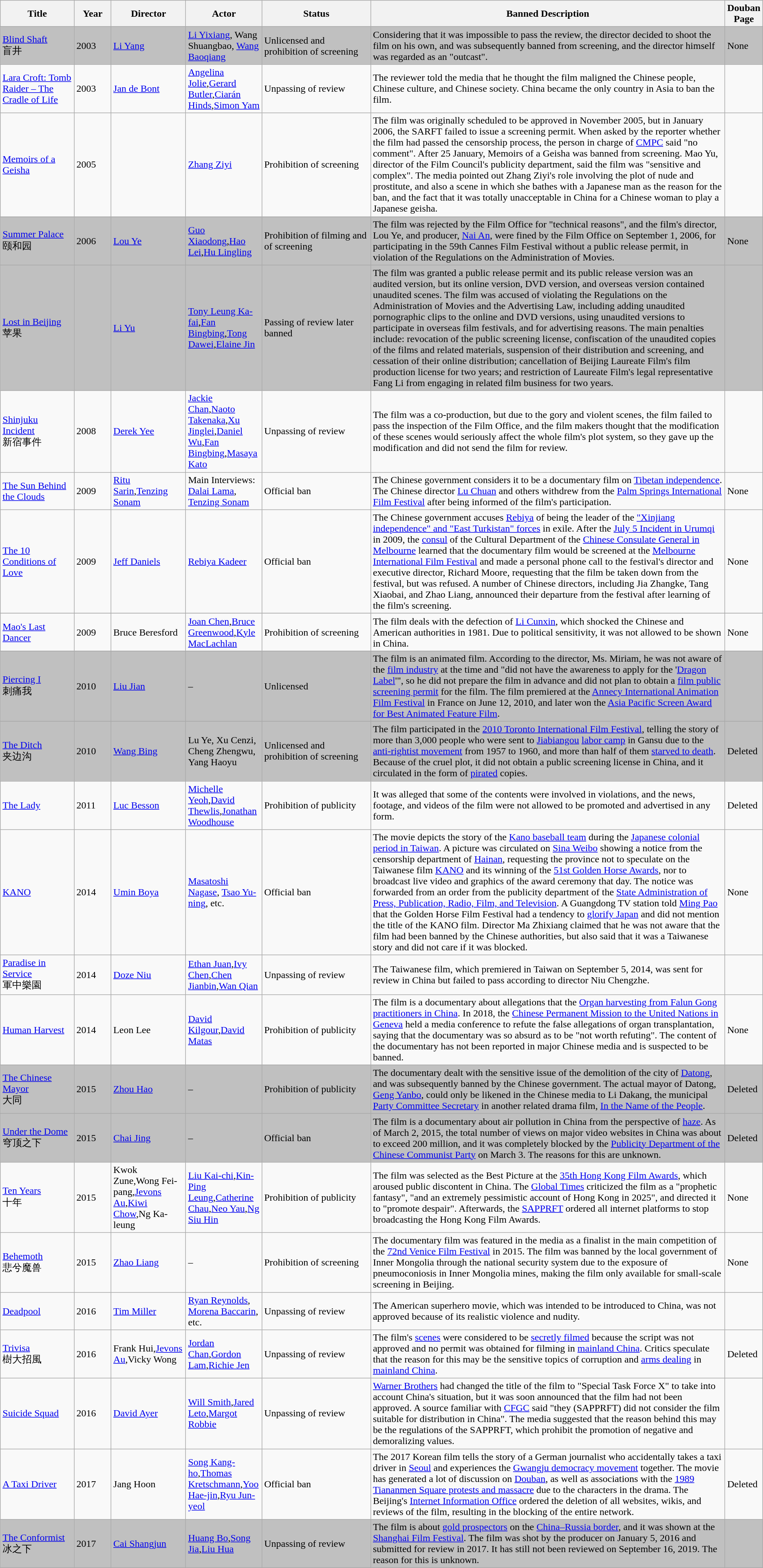<table class="wikitable sortable">
<tr>
<th style="width: 10%">Title</th>
<th style="width: 5%">Year</th>
<th style="width: 10%">Director</th>
<th style="width: 10%">Actor</th>
<th style="width: 15%">Status</th>
<th style="width: 50%">Banned Description</th>
<th style="width: 5%">Douban Page</th>
</tr>
<tr>
</tr>
<tr style="background: silver">
<td><a href='#'>Blind Shaft</a><br>盲井</td>
<td>2003</td>
<td><a href='#'>Li Yang</a></td>
<td><a href='#'>Li Yixiang</a>, Wang Shuangbao, <a href='#'>Wang Baoqiang</a></td>
<td>Unlicensed and prohibition of screening</td>
<td>Considering that it was impossible to pass the review, the director decided to shoot the film on his own, and was subsequently banned from screening, and the director himself was regarded as an "outcast".</td>
<td>None</td>
</tr>
<tr>
<td><a href='#'>Lara Croft: Tomb Raider – The Cradle of Life</a></td>
<td>2003</td>
<td><a href='#'>Jan de Bont</a></td>
<td><a href='#'>Angelina Jolie</a>,<a href='#'>Gerard Butler</a>,<a href='#'>Ciarán Hinds</a>,<a href='#'>Simon Yam</a></td>
<td>Unpassing of review</td>
<td>The reviewer told the media that he thought the film maligned the Chinese people, Chinese culture, and Chinese society. China became the only country in Asia to ban the film.</td>
<td></td>
</tr>
<tr>
<td><a href='#'>Memoirs of a Geisha</a></td>
<td>2005</td>
<td></td>
<td><a href='#'>Zhang Ziyi</a></td>
<td>Prohibition of screening</td>
<td>The film was originally scheduled to be approved in November 2005, but in January 2006, the SARFT failed to issue a screening permit. When asked by the reporter whether the film had passed the censorship process, the person in charge of <a href='#'>CMPC</a> said "no comment". After 25 January, Memoirs of a Geisha was banned from screening. Mao Yu, director of the Film Council's publicity department, said the film was "sensitive and complex". The media pointed out Zhang Ziyi's role involving the plot of nude and prostitute, and also a scene in which she bathes with a Japanese man as the reason for the ban, and the fact that it was totally unacceptable in China for a Chinese woman to play a Japanese geisha.</td>
<td></td>
</tr>
<tr>
</tr>
<tr style="background: silver">
<td><a href='#'>Summer Palace</a><br>颐和园</td>
<td>2006</td>
<td><a href='#'>Lou Ye</a></td>
<td><a href='#'>Guo Xiaodong</a>,<a href='#'>Hao Lei</a>,<a href='#'>Hu Lingling</a></td>
<td>Prohibition of filming and of screening</td>
<td>The film was rejected by the Film Office for "technical reasons", and the film's director, Lou Ye, and producer, <a href='#'>Nai An</a>, were fined by the Film Office on September 1, 2006, for participating in the 59th Cannes Film Festival without a public release permit, in violation of the Regulations on the Administration of Movies.</td>
<td>None</td>
</tr>
<tr>
</tr>
<tr style="background: silver">
<td><a href='#'>Lost in Beijing</a><br>苹果</td>
<td><br></td>
<td><a href='#'>Li Yu</a></td>
<td><a href='#'>Tony Leung Ka-fai</a>,<a href='#'>Fan Bingbing</a>,<a href='#'>Tong Dawei</a>,<a href='#'>Elaine Jin</a></td>
<td>Passing of review later banned</td>
<td>The film was granted a public release permit and its public release version was an audited version, but its online version, DVD version, and overseas version contained unaudited scenes. The film was accused of violating the Regulations on the Administration of Movies and the Advertising Law, including adding unaudited pornographic clips to the online and DVD versions, using unaudited versions to participate in overseas film festivals, and for advertising reasons. The main penalties include: revocation of the public screening license, confiscation of the unaudited copies of the films and related materials, suspension of their distribution and screening, and cessation of their online distribution; cancellation of Beijing Laureate Film's film production license for two years; and restriction of Laureate Film's legal representative Fang Li from engaging in related film business for two years.</td>
<td></td>
</tr>
<tr>
<td><a href='#'>Shinjuku Incident</a><br>新宿事件</td>
<td>2008</td>
<td><a href='#'>Derek Yee</a></td>
<td><a href='#'>Jackie Chan</a>,<a href='#'>Naoto Takenaka</a>,<a href='#'>Xu Jinglei</a>,<a href='#'>Daniel Wu</a>,<a href='#'>Fan Bingbing</a>,<a href='#'>Masaya Kato</a></td>
<td>Unpassing of review</td>
<td>The film was a co-production, but due to the gory and violent scenes, the film failed to pass the inspection of the Film Office, and the film makers thought that the modification of these scenes would seriously affect the whole film's plot system, so they gave up the modification and did not send the film for review.</td>
<td></td>
</tr>
<tr>
<td><a href='#'>The Sun Behind the Clouds</a></td>
<td>2009</td>
<td><a href='#'>Ritu Sarin</a>,<a href='#'>Tenzing Sonam</a></td>
<td>Main Interviews: <a href='#'>Dalai Lama</a>, <a href='#'>Tenzing Sonam</a></td>
<td>Official ban</td>
<td>The Chinese government considers it to be a documentary film on <a href='#'>Tibetan independence</a>. The Chinese director <a href='#'>Lu Chuan</a> and others withdrew from the <a href='#'>Palm Springs International Film Festival</a> after being informed of the film's participation.</td>
<td>None</td>
</tr>
<tr>
<td><a href='#'>The 10 Conditions of Love</a></td>
<td>2009</td>
<td><a href='#'>Jeff Daniels</a></td>
<td><a href='#'>Rebiya Kadeer</a></td>
<td>Official ban</td>
<td>The Chinese government accuses <a href='#'>Rebiya</a> of being the leader of the <a href='#'>"Xinjiang independence" and "East Turkistan" forces</a> in exile. After the <a href='#'>July 5 Incident in Urumqi</a> in 2009, the <a href='#'>consul</a> of the Cultural Department of the <a href='#'>Chinese Consulate General in Melbourne</a> learned that the documentary film would be screened at the <a href='#'>Melbourne International Film Festival</a> and made a personal phone call to the festival's director and executive director, Richard Moore, requesting that the film be taken down from the festival, but was refused. A number of Chinese directors, including Jia Zhangke, Tang Xiaobai, and Zhao Liang, announced their departure from the festival after learning of the film's screening.</td>
<td>None</td>
</tr>
<tr>
</tr>
<tr>
<td><a href='#'>Mao's Last Dancer</a></td>
<td>2009</td>
<td>Bruce Beresford</td>
<td><a href='#'>Joan Chen</a>,<a href='#'>Bruce Greenwood</a>,<a href='#'>Kyle MacLachlan</a></td>
<td>Prohibition of screening</td>
<td>The film deals with the defection of <a href='#'>Li Cunxin</a>, which shocked the Chinese and American authorities in 1981. Due to political sensitivity, it was not allowed to be shown in China.</td>
<td>None</td>
</tr>
<tr>
</tr>
<tr style="background: silver">
<td><a href='#'>Piercing I</a><br>刺痛我</td>
<td>2010</td>
<td><a href='#'>Liu Jian</a></td>
<td>–</td>
<td>Unlicensed</td>
<td>The film is an animated film. According to the director, Ms. Miriam, he was not aware of the <a href='#'>film industry</a> at the time and "did not have the awareness to apply for the '<a href='#'>Dragon Label</a>'", so he did not prepare the film in advance and did not plan to obtain a <a href='#'>film public screening permit</a> for the film. The film premiered at the <a href='#'>Annecy International Animation Film Festival</a> in France on June 12, 2010, and later won the <a href='#'>Asia Pacific Screen Award for Best Animated Feature Film</a>.</td>
<td></td>
</tr>
<tr>
</tr>
<tr style="background: silver">
<td><a href='#'>The Ditch</a><br>夹边沟</td>
<td>2010</td>
<td><a href='#'>Wang Bing</a></td>
<td>Lu Ye, Xu Cenzi, Cheng Zhengwu, Yang Haoyu</td>
<td>Unlicensed and prohibition of screening</td>
<td>The film participated in the <a href='#'>2010 Toronto International Film Festival</a>, telling the story of more than 3,000 people who were sent to <a href='#'>Jiabiangou</a> <a href='#'>labor camp</a> in Gansu due to the <a href='#'>anti-rightist movement</a> from 1957 to 1960, and more than half of them <a href='#'>starved to death</a>. Because of the cruel plot, it did not obtain a public screening license in China, and it circulated in the form of <a href='#'>pirated</a> copies.</td>
<td>Deleted</td>
</tr>
<tr>
<td><a href='#'>The Lady</a></td>
<td>2011</td>
<td><a href='#'>Luc Besson</a></td>
<td><a href='#'>Michelle Yeoh</a>,<a href='#'>David Thewlis</a>,<a href='#'>Jonathan Woodhouse</a></td>
<td>Prohibition of publicity</td>
<td>It was alleged that some of the contents were involved in violations, and the news, footage, and videos of the film were not allowed to be promoted and advertised in any form.</td>
<td>Deleted</td>
</tr>
<tr>
<td><a href='#'>KANO</a></td>
<td>2014</td>
<td><a href='#'>Umin Boya</a></td>
<td><a href='#'>Masatoshi Nagase</a>, <a href='#'>Tsao Yu-ning</a>, etc.</td>
<td>Official ban</td>
<td>The movie depicts the story of the <a href='#'>Kano baseball team</a> during the <a href='#'>Japanese colonial period in Taiwan</a>. A picture was circulated on <a href='#'>Sina Weibo</a> showing a notice from the censorship department of <a href='#'>Hainan</a>, requesting the province not to speculate on the Taiwanese film <a href='#'>KANO</a> and its winning of the <a href='#'>51st Golden Horse Awards</a>, nor to broadcast live video and graphics of the award ceremony that day. The notice was forwarded from an order from the publicity department of the <a href='#'>State Administration of Press, Publication, Radio, Film, and Television</a>. A Guangdong TV station told <a href='#'>Ming Pao</a> that the Golden Horse Film Festival had a tendency to <a href='#'>glorify Japan</a> and did not mention the title of the KANO film. Director Ma Zhixiang claimed that he was not aware that the film had been banned by the Chinese authorities, but also said that it was a Taiwanese story and did not care if it was blocked.</td>
<td>None</td>
</tr>
<tr>
<td><a href='#'>Paradise in Service</a><br>軍中樂園</td>
<td>2014</td>
<td><a href='#'>Doze Niu</a></td>
<td><a href='#'>Ethan Juan</a>,<a href='#'>Ivy Chen</a>,<a href='#'>Chen Jianbin</a>,<a href='#'>Wan Qian</a></td>
<td>Unpassing of review</td>
<td>The Taiwanese film, which premiered in Taiwan on September 5, 2014, was sent for review in China but failed to pass according to director Niu Chengzhe.</td>
<td></td>
</tr>
<tr>
<td><a href='#'>Human Harvest</a></td>
<td>2014</td>
<td>Leon Lee</td>
<td><a href='#'>David Kilgour</a>,<a href='#'>David Matas</a></td>
<td>Prohibition of publicity</td>
<td>The film is a documentary about allegations that the <a href='#'>Organ harvesting from Falun Gong practitioners in China</a>. In 2018, the <a href='#'>Chinese Permanent Mission to the United Nations in Geneva</a> held a media conference to refute the false allegations of organ transplantation, saying that the documentary was so absurd as to be "not worth refuting". The content of the documentary has not been reported in major Chinese media and is suspected to be banned.</td>
<td>None</td>
</tr>
<tr>
</tr>
<tr style="background: silver">
<td><a href='#'>The Chinese Mayor</a><br>大同</td>
<td>2015</td>
<td><a href='#'>Zhou Hao</a></td>
<td>–</td>
<td>Prohibition of publicity</td>
<td>The documentary dealt with the sensitive issue of the demolition of the city of <a href='#'>Datong</a>, and was subsequently banned by the Chinese government. The actual mayor of Datong, <a href='#'>Geng Yanbo</a>, could only be likened in the Chinese media to Li Dakang, the municipal <a href='#'>Party Committee Secretary</a> in another related drama film, <a href='#'>In the Name of the People</a>.</td>
<td>Deleted</td>
</tr>
<tr>
</tr>
<tr style="background: silver">
<td><a href='#'>Under the Dome</a><br>穹顶之下</td>
<td>2015</td>
<td><a href='#'>Chai Jing</a></td>
<td>–</td>
<td>Official ban</td>
<td>The film is a documentary about air pollution in China from the perspective of <a href='#'>haze</a>. As of March 2, 2015, the total number of views on major video websites in China was about to exceed 200 million, and it was completely blocked by the <a href='#'>Publicity Department of the Chinese Communist Party</a> on March 3. The reasons for this are unknown.</td>
<td>Deleted</td>
</tr>
<tr>
<td><a href='#'>Ten Years</a><br>十年</td>
<td>2015</td>
<td>Kwok Zune,Wong Fei-pang,<a href='#'>Jevons Au</a>,<a href='#'>Kiwi Chow</a>,Ng Ka-leung</td>
<td><a href='#'>Liu Kai-chi</a>,<a href='#'>Kin-Ping Leung</a>,<a href='#'>Catherine Chau</a>,<a href='#'>Neo Yau</a>,<a href='#'>Ng Siu Hin</a></td>
<td>Prohibition of publicity</td>
<td>The film was selected as the Best Picture at the <a href='#'>35th Hong Kong Film Awards</a>, which aroused public discontent in China. The <a href='#'>Global Times</a> criticized the film as a "prophetic fantasy", "and an extremely pessimistic account of Hong Kong in 2025", and directed it to "promote despair". Afterwards, the <a href='#'>SAPPRFT</a> ordered all internet platforms to stop broadcasting the Hong Kong Film Awards.</td>
<td>None</td>
</tr>
<tr>
<td><a href='#'>Behemoth</a><br>悲兮魔兽</td>
<td>2015</td>
<td><a href='#'>Zhao Liang</a></td>
<td>–</td>
<td>Prohibition of screening</td>
<td>The documentary film was featured in the media as a finalist in the main competition of the <a href='#'>72nd Venice Film Festival</a> in 2015. The film was banned by the local government of Inner Mongolia through the national security system due to the exposure of pneumoconiosis in Inner Mongolia mines, making the film only available for small-scale screening in Beijing.</td>
<td>None</td>
</tr>
<tr>
<td><a href='#'>Deadpool</a></td>
<td>2016</td>
<td><a href='#'>Tim Miller</a></td>
<td><a href='#'>Ryan Reynolds</a>, <a href='#'>Morena Baccarin</a>, etc.</td>
<td>Unpassing of review</td>
<td>The American superhero movie, which was intended to be introduced to China, was not approved because of its realistic violence and nudity.</td>
<td></td>
</tr>
<tr>
<td><a href='#'>Trivisa</a><br>樹大招風</td>
<td>2016</td>
<td>Frank Hui,<a href='#'>Jevons Au</a>,Vicky Wong</td>
<td><a href='#'>Jordan Chan</a>,<a href='#'>Gordon Lam</a>,<a href='#'>Richie Jen</a></td>
<td>Unpassing of review</td>
<td>The film's <a href='#'>scenes</a> were considered to be <a href='#'>secretly filmed</a> because the script was not approved and no permit was obtained for filming in <a href='#'>mainland China</a>. Critics speculate that the reason for this may be the sensitive topics of corruption and <a href='#'>arms dealing</a> in <a href='#'>mainland China</a>.</td>
<td>Deleted</td>
</tr>
<tr>
<td><a href='#'>Suicide Squad</a></td>
<td>2016</td>
<td><a href='#'>David Ayer</a></td>
<td><a href='#'>Will Smith</a>,<a href='#'>Jared Leto</a>,<a href='#'>Margot Robbie</a></td>
<td>Unpassing of review</td>
<td><a href='#'>Warner Brothers</a> had changed the title of the film to "Special Task Force X" to take into account China's situation, but it was soon announced that the film had not been approved. A source familiar with <a href='#'>CFGC</a> said "they (SAPPRFT) did not consider the film suitable for distribution in China". The media suggested that the reason behind this may be the regulations of the SAPPRFT, which prohibit the promotion of negative and demoralizing values.</td>
<td></td>
</tr>
<tr>
<td><a href='#'>A Taxi Driver</a></td>
<td>2017</td>
<td>Jang Hoon</td>
<td><a href='#'>Song Kang-ho</a>,<a href='#'>Thomas Kretschmann</a>,<a href='#'>Yoo Hae-jin</a>,<a href='#'>Ryu Jun-yeol</a></td>
<td>Official ban</td>
<td>The 2017 Korean film tells the story of a German journalist who accidentally takes a taxi driver in <a href='#'>Seoul</a> and experiences the <a href='#'>Gwangju democracy movement</a> together. The movie has generated a lot of discussion on <a href='#'>Douban</a>, as well as associations with the <a href='#'>1989 Tiananmen Square protests and massacre</a> due to the characters in the drama. The Beijing's <a href='#'>Internet Information Office</a> ordered the deletion of all websites, wikis, and reviews of the film, resulting in the blocking of the entire network.</td>
<td>Deleted</td>
</tr>
<tr>
</tr>
<tr style="background: silver">
<td><a href='#'>The Conformist</a><br>冰之下</td>
<td>2017</td>
<td><a href='#'>Cai Shangjun</a></td>
<td><a href='#'>Huang Bo</a>,<a href='#'>Song Jia</a>,<a href='#'>Liu Hua</a></td>
<td>Unpassing of review</td>
<td>The film is about <a href='#'>gold prospectors</a> on the <a href='#'>China–Russia border</a>, and it was shown at the <a href='#'>Shanghai Film Festival</a>. The film was shot by the producer on January 5, 2016 and submitted for review in 2017. It has still not been reviewed on September 16, 2019. The reason for this is unknown.</td>
<td><br></td>
</tr>
</table>
